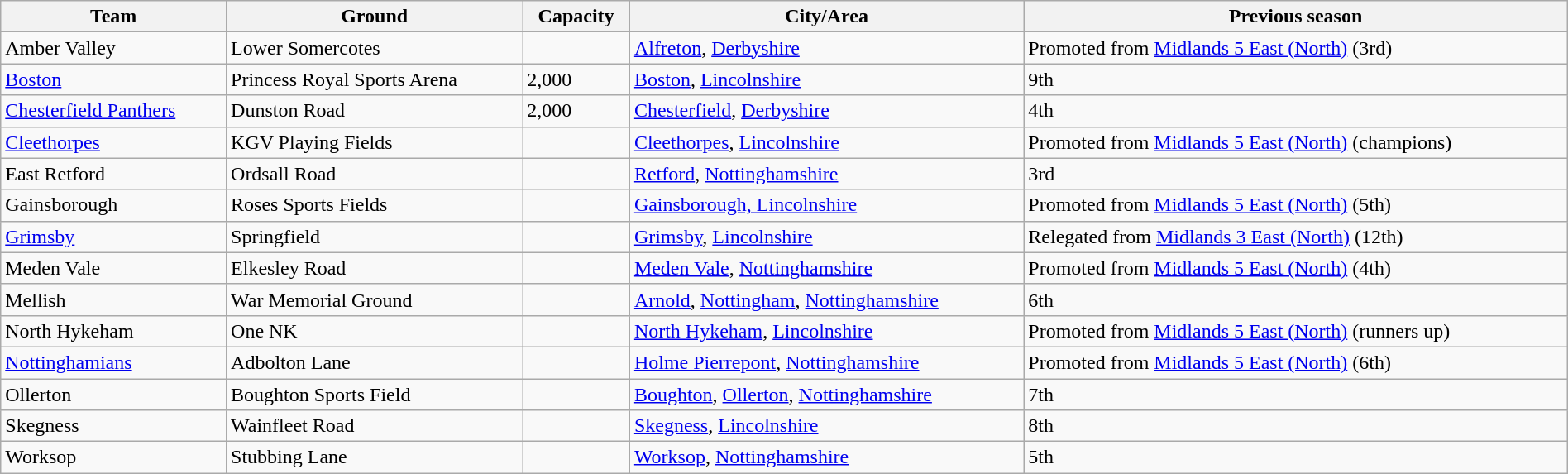<table class="wikitable sortable" width=100%>
<tr>
<th>Team</th>
<th>Ground</th>
<th>Capacity</th>
<th>City/Area</th>
<th>Previous season</th>
</tr>
<tr>
<td>Amber Valley</td>
<td>Lower Somercotes</td>
<td></td>
<td><a href='#'>Alfreton</a>, <a href='#'>Derbyshire</a></td>
<td>Promoted from <a href='#'>Midlands 5 East (North)</a> (3rd)</td>
</tr>
<tr>
<td><a href='#'>Boston</a></td>
<td>Princess Royal Sports Arena</td>
<td>2,000</td>
<td><a href='#'>Boston</a>, <a href='#'>Lincolnshire</a></td>
<td>9th</td>
</tr>
<tr>
<td><a href='#'>Chesterfield Panthers</a></td>
<td>Dunston Road</td>
<td>2,000</td>
<td><a href='#'>Chesterfield</a>, <a href='#'>Derbyshire</a></td>
<td>4th</td>
</tr>
<tr>
<td><a href='#'>Cleethorpes</a></td>
<td>KGV Playing Fields</td>
<td></td>
<td><a href='#'>Cleethorpes</a>, <a href='#'>Lincolnshire</a></td>
<td>Promoted from <a href='#'>Midlands 5 East (North)</a> (champions)</td>
</tr>
<tr>
<td>East Retford</td>
<td>Ordsall Road</td>
<td></td>
<td><a href='#'>Retford</a>, <a href='#'>Nottinghamshire</a></td>
<td>3rd</td>
</tr>
<tr>
<td>Gainsborough</td>
<td>Roses Sports Fields</td>
<td></td>
<td><a href='#'>Gainsborough, Lincolnshire</a></td>
<td>Promoted from <a href='#'>Midlands 5 East (North)</a> (5th)</td>
</tr>
<tr>
<td><a href='#'>Grimsby</a></td>
<td>Springfield</td>
<td></td>
<td><a href='#'>Grimsby</a>, <a href='#'>Lincolnshire</a></td>
<td>Relegated from <a href='#'>Midlands 3 East (North)</a> (12th)</td>
</tr>
<tr>
<td>Meden Vale</td>
<td>Elkesley Road</td>
<td></td>
<td><a href='#'>Meden Vale</a>, <a href='#'>Nottinghamshire</a></td>
<td>Promoted from <a href='#'>Midlands 5 East (North)</a> (4th)</td>
</tr>
<tr>
<td>Mellish</td>
<td>War Memorial Ground</td>
<td></td>
<td><a href='#'>Arnold</a>, <a href='#'>Nottingham</a>, <a href='#'>Nottinghamshire</a></td>
<td>6th</td>
</tr>
<tr>
<td>North Hykeham</td>
<td>One NK</td>
<td></td>
<td><a href='#'>North Hykeham</a>, <a href='#'>Lincolnshire</a></td>
<td>Promoted from <a href='#'>Midlands 5 East (North)</a> (runners up)</td>
</tr>
<tr>
<td><a href='#'>Nottinghamians</a></td>
<td>Adbolton Lane</td>
<td></td>
<td><a href='#'>Holme Pierrepont</a>, <a href='#'>Nottinghamshire</a></td>
<td>Promoted from <a href='#'>Midlands 5 East (North)</a> (6th)</td>
</tr>
<tr>
<td>Ollerton</td>
<td>Boughton Sports Field</td>
<td></td>
<td><a href='#'>Boughton</a>, <a href='#'>Ollerton</a>, <a href='#'>Nottinghamshire</a></td>
<td>7th</td>
</tr>
<tr>
<td>Skegness</td>
<td>Wainfleet Road</td>
<td></td>
<td><a href='#'>Skegness</a>, <a href='#'>Lincolnshire</a></td>
<td>8th</td>
</tr>
<tr>
<td>Worksop</td>
<td>Stubbing Lane</td>
<td></td>
<td><a href='#'>Worksop</a>, <a href='#'>Nottinghamshire</a></td>
<td>5th</td>
</tr>
</table>
